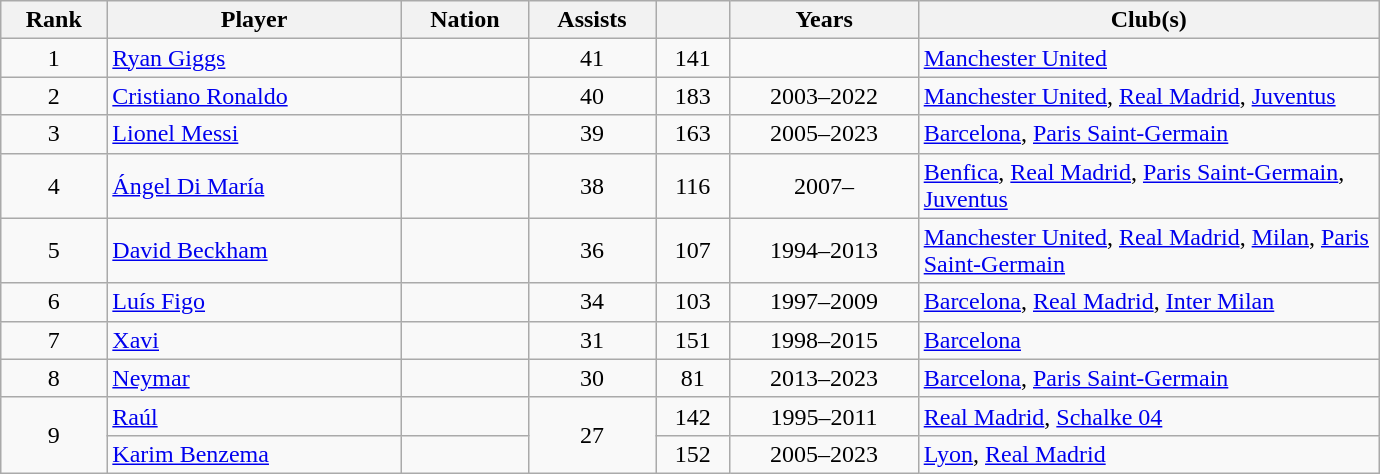<table class="wikitable sortable" style="text-align:center" width="920">
<tr>
<th>Rank</th>
<th>Player</th>
<th>Nation</th>
<th>Assists</th>
<th></th>
<th>Years</th>
<th width=300>Club(s)</th>
</tr>
<tr>
<td align=center>1</td>
<td align=left><a href='#'>Ryan Giggs</a></td>
<td align=left></td>
<td>41</td>
<td>141</td>
<td></td>
<td align=left><a href='#'>Manchester United</a></td>
</tr>
<tr>
<td align=center>2</td>
<td align=left><a href='#'>Cristiano Ronaldo</a></td>
<td align=left></td>
<td>40</td>
<td>183</td>
<td>2003–2022</td>
<td align=left><a href='#'>Manchester United</a>, <a href='#'>Real Madrid</a>, <a href='#'>Juventus</a></td>
</tr>
<tr>
<td align=center>3</td>
<td align=left><a href='#'>Lionel Messi</a></td>
<td align=left></td>
<td>39</td>
<td>163</td>
<td>2005–2023</td>
<td align=left><a href='#'>Barcelona</a>, <a href='#'>Paris Saint-Germain</a></td>
</tr>
<tr>
<td align=center>4</td>
<td align=left><a href='#'>Ángel Di María</a></td>
<td align=left></td>
<td>38</td>
<td>116</td>
<td>2007–</td>
<td align=left><a href='#'>Benfica</a>, <a href='#'>Real Madrid</a>, <a href='#'>Paris Saint-Germain</a>, <a href='#'>Juventus</a></td>
</tr>
<tr>
<td align=center>5</td>
<td align=left><a href='#'>David Beckham</a></td>
<td align=left></td>
<td>36</td>
<td>107</td>
<td>1994–2013</td>
<td align=left><a href='#'>Manchester United</a>, <a href='#'>Real Madrid</a>, <a href='#'>Milan</a>, <a href='#'>Paris Saint-Germain</a></td>
</tr>
<tr>
<td align=center>6</td>
<td align=left><a href='#'>Luís Figo</a></td>
<td align=left></td>
<td>34</td>
<td>103</td>
<td>1997–2009</td>
<td align=left><a href='#'>Barcelona</a>, <a href='#'>Real Madrid</a>, <a href='#'>Inter Milan</a></td>
</tr>
<tr>
<td align=center>7</td>
<td align=left><a href='#'>Xavi</a></td>
<td align=left></td>
<td>31</td>
<td>151</td>
<td>1998–2015</td>
<td align=left><a href='#'>Barcelona</a></td>
</tr>
<tr>
<td align=center>8</td>
<td align=left><a href='#'>Neymar</a></td>
<td align=left></td>
<td>30</td>
<td>81</td>
<td>2013–2023</td>
<td align=left><a href='#'>Barcelona</a>, <a href='#'>Paris Saint-Germain</a></td>
</tr>
<tr>
<td rowspan=2 align=center>9</td>
<td align=left><a href='#'>Raúl</a></td>
<td align=left></td>
<td rowspan=2>27</td>
<td>142</td>
<td>1995–2011</td>
<td align=left><a href='#'>Real Madrid</a>, <a href='#'>Schalke 04</a></td>
</tr>
<tr>
<td align=left><a href='#'>Karim Benzema</a></td>
<td align=left></td>
<td>152</td>
<td>2005–2023</td>
<td align=left><a href='#'>Lyon</a>, <a href='#'>Real Madrid</a></td>
</tr>
</table>
